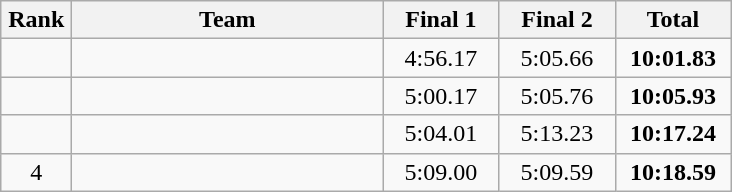<table class=wikitable style="text-align:center">
<tr>
<th width=40>Rank</th>
<th width=200>Team</th>
<th width=70>Final 1</th>
<th width=70>Final 2</th>
<th width=70>Total</th>
</tr>
<tr>
<td></td>
<td align=left></td>
<td>4:56.17</td>
<td>5:05.66</td>
<td><strong>10:01.83</strong></td>
</tr>
<tr>
<td></td>
<td align=left></td>
<td>5:00.17</td>
<td>5:05.76</td>
<td><strong>10:05.93</strong></td>
</tr>
<tr>
<td></td>
<td align=left></td>
<td>5:04.01</td>
<td>5:13.23</td>
<td><strong>10:17.24</strong></td>
</tr>
<tr>
<td>4</td>
<td align=left></td>
<td>5:09.00</td>
<td>5:09.59</td>
<td><strong>10:18.59</strong></td>
</tr>
</table>
